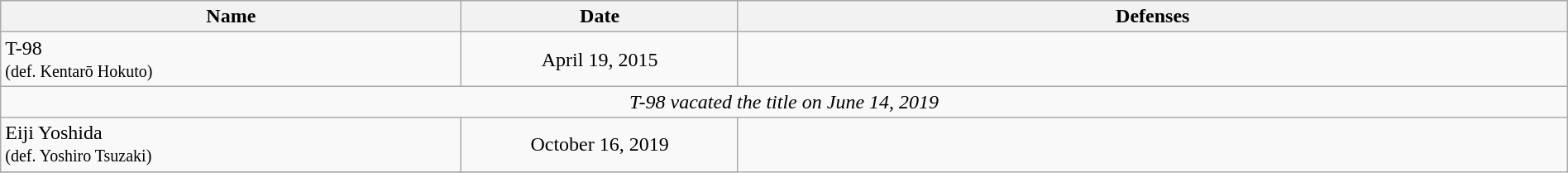<table class="wikitable" width=100%>
<tr>
<th width=25%>Name</th>
<th width=15%>Date</th>
<th width=45%>Defenses</th>
</tr>
<tr>
<td align=left> T-98 <br><small>(def. Kentarō Hokuto)</small></td>
<td align=center>April 19, 2015</td>
</tr>
<tr>
<td colspan=3 align=center><em>T-98 vacated the title on June 14, 2019</em></td>
</tr>
<tr>
<td align=left> Eiji Yoshida <br><small>(def. Yoshiro Tsuzaki)</small></td>
<td align=center>October 16, 2019</td>
</tr>
<tr>
</tr>
</table>
